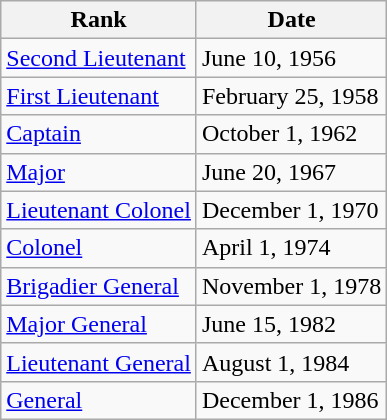<table class="wikitable">
<tr>
<th>Rank</th>
<th>Date</th>
</tr>
<tr>
<td> <a href='#'>Second Lieutenant</a></td>
<td>June 10, 1956</td>
</tr>
<tr>
<td> <a href='#'>First Lieutenant</a></td>
<td>February 25, 1958</td>
</tr>
<tr>
<td> <a href='#'>Captain</a></td>
<td>October 1, 1962</td>
</tr>
<tr>
<td> <a href='#'>Major</a></td>
<td>June 20, 1967</td>
</tr>
<tr>
<td> <a href='#'>Lieutenant Colonel</a></td>
<td>December 1, 1970</td>
</tr>
<tr>
<td> <a href='#'>Colonel</a></td>
<td>April 1, 1974</td>
</tr>
<tr>
<td> <a href='#'>Brigadier General</a></td>
<td>November 1, 1978</td>
</tr>
<tr>
<td> <a href='#'>Major General</a></td>
<td>June 15, 1982</td>
</tr>
<tr>
<td> <a href='#'>Lieutenant General</a></td>
<td>August 1, 1984</td>
</tr>
<tr>
<td> <a href='#'>General</a></td>
<td>December 1, 1986</td>
</tr>
</table>
